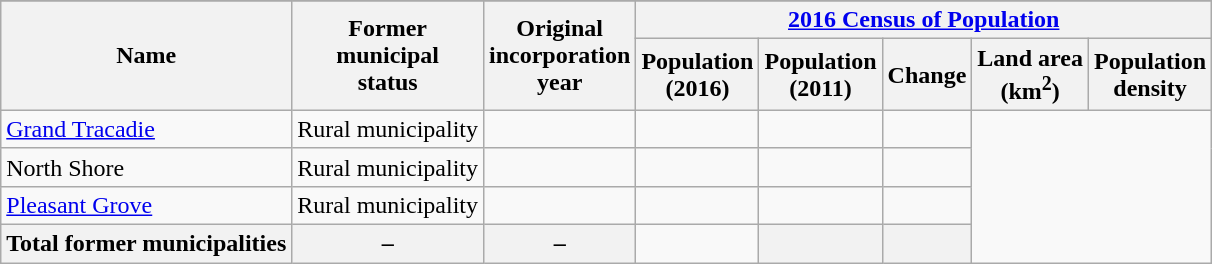<table class="wikitable sortable collapsible">
<tr class="sorttop" align="center">
</tr>
<tr>
<th scope="col" rowspan=2>Name</th>
<th scope="col" rowspan=2>Former<br>municipal<br>status</th>
<th scope="col" rowspan=2>Original<br>incorporation<br>year</th>
<th scope="col" colspan=5><a href='#'>2016 Census of Population</a></th>
</tr>
<tr>
<th scope="col">Population<br>(2016)</th>
<th scope="col">Population<br>(2011)</th>
<th scope="col">Change</th>
<th scope="col">Land area<br>(km<sup>2</sup>)</th>
<th scope="col" data-sort-type="number">Population<br>density</th>
</tr>
<tr>
<td scope="row"><a href='#'>Grand Tracadie</a></td>
<td>Rural municipality</td>
<td align=center></td>
<td></td>
<td align=center></td>
<td align=center></td>
</tr>
<tr>
<td scope="row">North Shore</td>
<td>Rural municipality</td>
<td align=center></td>
<td></td>
<td align=center></td>
<td align=center></td>
</tr>
<tr>
<td scope="row"><a href='#'>Pleasant Grove</a></td>
<td>Rural municipality</td>
<td align=center></td>
<td></td>
<td align=center></td>
<td align=center></td>
</tr>
<tr class="sortbottom" align="center">
<th scope="col" align="center">Total former municipalities</th>
<th scope="col" align="center">–</th>
<th scope="col" align="center">–</th>
<td></td>
<th scope="col" align="center"></th>
<th scope="col" align="center"></th>
</tr>
</table>
